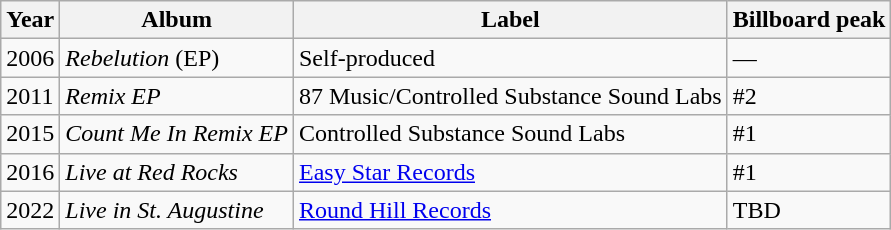<table class="wikitable">
<tr>
<th>Year</th>
<th>Album</th>
<th>Label</th>
<th>Billboard peak</th>
</tr>
<tr>
<td>2006</td>
<td><em>Rebelution</em> (EP)</td>
<td>Self-produced</td>
<td>—</td>
</tr>
<tr>
<td>2011</td>
<td><em>Remix EP</em></td>
<td>87 Music/Controlled Substance Sound Labs</td>
<td>#2</td>
</tr>
<tr>
<td>2015</td>
<td><em>Count Me In Remix EP</em></td>
<td>Controlled Substance Sound Labs</td>
<td>#1</td>
</tr>
<tr>
<td>2016</td>
<td><em>Live at Red Rocks</em></td>
<td><a href='#'>Easy Star Records</a></td>
<td>#1</td>
</tr>
<tr>
<td>2022</td>
<td><em>Live in St. Augustine</em></td>
<td><a href='#'>Round Hill Records</a></td>
<td>TBD</td>
</tr>
</table>
